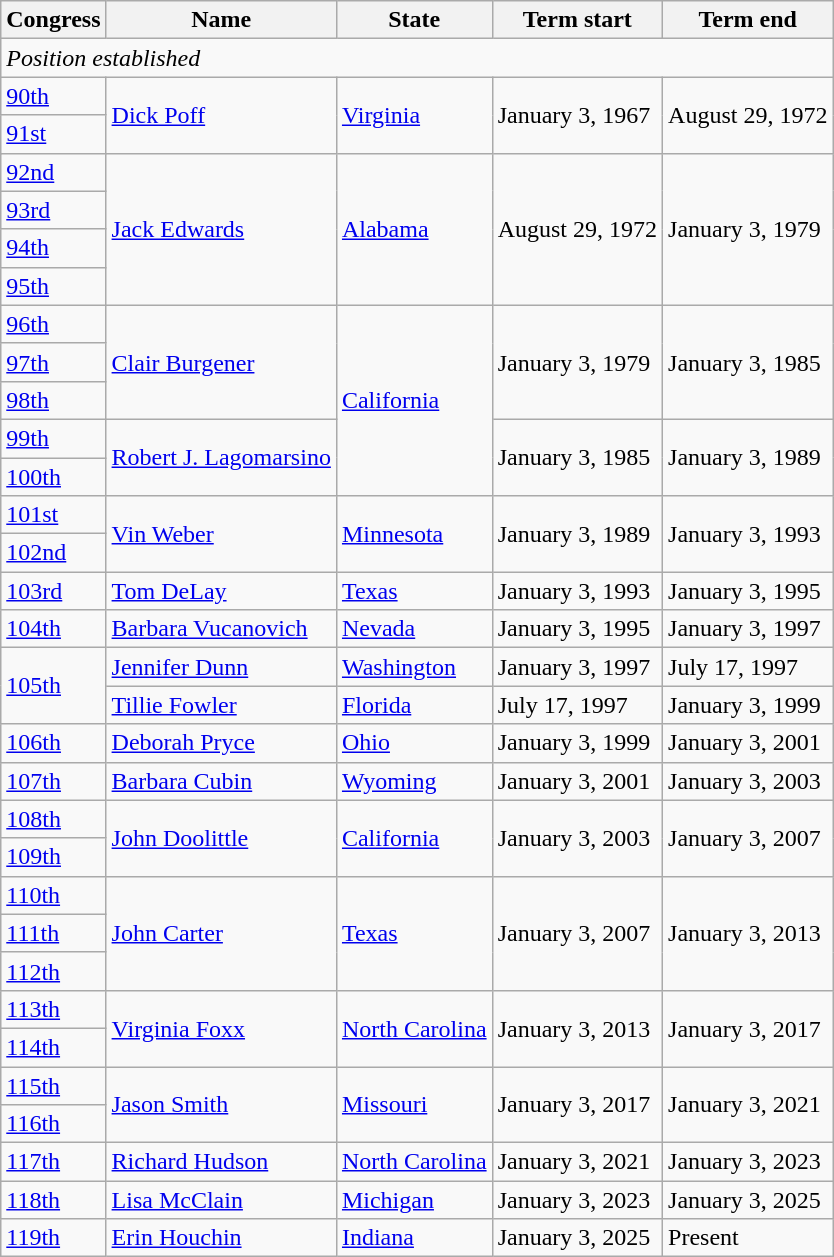<table class="wikitable">
<tr>
<th>Congress</th>
<th>Name</th>
<th>State</th>
<th>Term start</th>
<th>Term end</th>
</tr>
<tr>
<td colspan="5"><em>Position established</em></td>
</tr>
<tr>
<td><a href='#'>90th</a></td>
<td rowspan="3"><a href='#'>Dick Poff</a></td>
<td rowspan="3"><a href='#'>Virginia</a></td>
<td rowspan="3">January 3, 1967</td>
<td rowspan="3">August 29, 1972</td>
</tr>
<tr>
<td><a href='#'>91st</a></td>
</tr>
<tr>
<td rowspan="2"><a href='#'>92nd</a></td>
</tr>
<tr>
<td rowspan="4"><a href='#'>Jack Edwards</a></td>
<td rowspan="4"><a href='#'>Alabama</a></td>
<td rowspan="4">August 29, 1972</td>
<td rowspan="4">January 3, 1979</td>
</tr>
<tr>
<td><a href='#'>93rd</a></td>
</tr>
<tr>
<td><a href='#'>94th</a></td>
</tr>
<tr>
<td><a href='#'>95th</a></td>
</tr>
<tr>
<td><a href='#'>96th</a></td>
<td rowspan="3"><a href='#'>Clair Burgener</a></td>
<td rowspan="5"><a href='#'>California</a></td>
<td rowspan="3">January 3, 1979</td>
<td rowspan="3">January 3, 1985</td>
</tr>
<tr>
<td><a href='#'>97th</a></td>
</tr>
<tr>
<td><a href='#'>98th</a></td>
</tr>
<tr>
<td><a href='#'>99th</a></td>
<td rowspan="2"><a href='#'>Robert J. Lagomarsino</a></td>
<td rowspan="2">January 3, 1985</td>
<td rowspan="2">January 3, 1989</td>
</tr>
<tr>
<td><a href='#'>100th</a></td>
</tr>
<tr>
<td><a href='#'>101st</a></td>
<td rowspan="2"><a href='#'>Vin Weber</a></td>
<td rowspan="2"><a href='#'>Minnesota</a></td>
<td rowspan="2">January 3, 1989</td>
<td rowspan="2">January 3, 1993</td>
</tr>
<tr>
<td><a href='#'>102nd</a></td>
</tr>
<tr>
<td><a href='#'>103rd</a></td>
<td><a href='#'>Tom DeLay</a></td>
<td><a href='#'>Texas</a></td>
<td>January 3, 1993</td>
<td>January 3, 1995</td>
</tr>
<tr>
<td><a href='#'>104th</a></td>
<td><a href='#'>Barbara Vucanovich</a></td>
<td><a href='#'>Nevada</a></td>
<td>January 3, 1995</td>
<td>January 3, 1997</td>
</tr>
<tr>
<td rowspan="2"><a href='#'>105th</a></td>
<td><a href='#'>Jennifer Dunn</a></td>
<td><a href='#'>Washington</a></td>
<td>January 3, 1997</td>
<td>July 17, 1997</td>
</tr>
<tr>
<td><a href='#'>Tillie Fowler</a></td>
<td><a href='#'>Florida</a></td>
<td>July 17, 1997</td>
<td>January 3, 1999</td>
</tr>
<tr>
<td><a href='#'>106th</a></td>
<td><a href='#'>Deborah Pryce</a></td>
<td><a href='#'>Ohio</a></td>
<td>January 3, 1999</td>
<td>January 3, 2001</td>
</tr>
<tr>
<td><a href='#'>107th</a></td>
<td><a href='#'>Barbara Cubin</a></td>
<td><a href='#'>Wyoming</a></td>
<td>January 3, 2001</td>
<td>January 3, 2003</td>
</tr>
<tr>
<td><a href='#'>108th</a></td>
<td rowspan="2"><a href='#'>John Doolittle</a></td>
<td rowspan="2"><a href='#'>California</a></td>
<td rowspan="2">January 3, 2003</td>
<td rowspan="2">January 3, 2007</td>
</tr>
<tr>
<td><a href='#'>109th</a></td>
</tr>
<tr>
<td><a href='#'>110th</a></td>
<td rowspan="3"><a href='#'>John Carter</a></td>
<td rowspan="3"><a href='#'>Texas</a></td>
<td rowspan="3">January 3, 2007</td>
<td rowspan="3">January 3, 2013</td>
</tr>
<tr>
<td><a href='#'>111th</a></td>
</tr>
<tr>
<td><a href='#'>112th</a></td>
</tr>
<tr>
<td><a href='#'>113th</a></td>
<td rowspan="2"><a href='#'>Virginia Foxx</a></td>
<td rowspan="2"><a href='#'>North Carolina</a></td>
<td rowspan="2">January 3, 2013</td>
<td rowspan="2">January 3, 2017</td>
</tr>
<tr>
<td><a href='#'>114th</a></td>
</tr>
<tr>
<td><a href='#'>115th</a></td>
<td rowspan="2"><a href='#'>Jason Smith</a></td>
<td rowspan="2"><a href='#'>Missouri</a></td>
<td rowspan="2">January 3, 2017</td>
<td rowspan="2">January 3, 2021</td>
</tr>
<tr>
<td><a href='#'>116th</a></td>
</tr>
<tr>
<td><a href='#'>117th</a></td>
<td><a href='#'>Richard Hudson</a></td>
<td><a href='#'>North Carolina</a></td>
<td>January 3, 2021</td>
<td>January 3, 2023</td>
</tr>
<tr>
<td><a href='#'>118th</a></td>
<td><a href='#'>Lisa McClain</a></td>
<td><a href='#'>Michigan</a></td>
<td>January 3, 2023</td>
<td>January 3, 2025</td>
</tr>
<tr>
<td><a href='#'>119th</a></td>
<td><a href='#'>Erin Houchin</a></td>
<td><a href='#'>Indiana</a></td>
<td>January 3, 2025</td>
<td>Present</td>
</tr>
</table>
